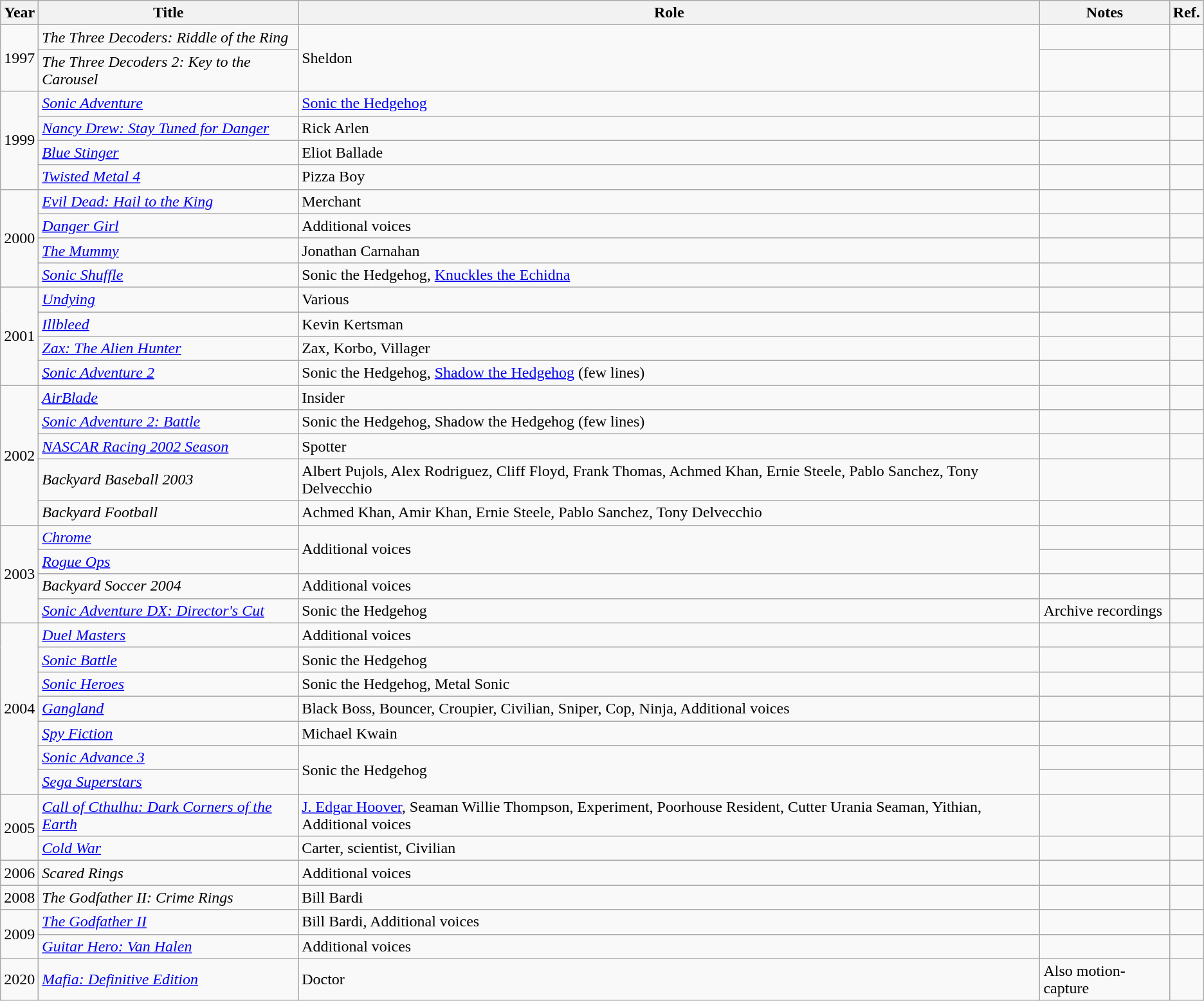<table class="wikitable sortable">
<tr>
<th>Year</th>
<th>Title</th>
<th>Role</th>
<th>Notes</th>
<th>Ref.</th>
</tr>
<tr>
<td rowspan="2">1997</td>
<td><em>The Three Decoders: Riddle of the Ring</em></td>
<td rowspan="2">Sheldon</td>
<td></td>
<td></td>
</tr>
<tr>
<td><em>The Three Decoders 2: Key to the Carousel</em></td>
<td></td>
<td></td>
</tr>
<tr>
<td rowspan="4">1999</td>
<td><em><a href='#'>Sonic Adventure</a></em></td>
<td><a href='#'>Sonic the Hedgehog</a></td>
<td></td>
<td></td>
</tr>
<tr>
<td><em><a href='#'>Nancy Drew: Stay Tuned for Danger</a></em></td>
<td>Rick Arlen</td>
<td></td>
<td></td>
</tr>
<tr>
<td><em><a href='#'>Blue Stinger</a></em></td>
<td>Eliot Ballade</td>
<td></td>
<td></td>
</tr>
<tr>
<td><em><a href='#'>Twisted Metal 4</a></em></td>
<td>Pizza Boy</td>
<td></td>
<td></td>
</tr>
<tr>
<td rowspan="4">2000</td>
<td><em><a href='#'>Evil Dead: Hail to the King</a></em></td>
<td>Merchant</td>
<td></td>
<td></td>
</tr>
<tr>
<td><em><a href='#'>Danger Girl</a></em></td>
<td>Additional voices</td>
<td></td>
<td></td>
</tr>
<tr>
<td><em><a href='#'>The Mummy</a></em></td>
<td>Jonathan Carnahan</td>
<td></td>
<td></td>
</tr>
<tr>
<td><em><a href='#'>Sonic Shuffle</a></em></td>
<td>Sonic the Hedgehog, <a href='#'>Knuckles the Echidna</a></td>
<td></td>
<td></td>
</tr>
<tr>
<td rowspan="4">2001</td>
<td><em><a href='#'>Undying</a></em></td>
<td>Various</td>
<td></td>
<td></td>
</tr>
<tr>
<td><em><a href='#'>Illbleed</a></em></td>
<td>Kevin Kertsman</td>
<td></td>
<td></td>
</tr>
<tr>
<td><em><a href='#'>Zax: The Alien Hunter</a></em></td>
<td>Zax, Korbo, Villager</td>
<td></td>
<td></td>
</tr>
<tr>
<td><em><a href='#'>Sonic Adventure 2</a></em></td>
<td>Sonic the Hedgehog, <a href='#'>Shadow the Hedgehog</a> (few lines)</td>
<td></td>
<td></td>
</tr>
<tr>
<td rowspan="5">2002</td>
<td><em><a href='#'>AirBlade</a></em></td>
<td>Insider</td>
<td></td>
<td></td>
</tr>
<tr>
<td><em><a href='#'>Sonic Adventure 2: Battle</a></em></td>
<td>Sonic the Hedgehog, Shadow the Hedgehog (few lines)</td>
<td></td>
<td></td>
</tr>
<tr>
<td><em><a href='#'>NASCAR Racing 2002 Season</a></em></td>
<td>Spotter</td>
<td></td>
<td></td>
</tr>
<tr>
<td><em>Backyard Baseball 2003</em></td>
<td>Albert Pujols, Alex Rodriguez, Cliff Floyd, Frank Thomas, Achmed Khan, Ernie Steele, Pablo Sanchez, Tony Delvecchio</td>
<td></td>
<td></td>
</tr>
<tr>
<td><em>Backyard Football</em></td>
<td>Achmed Khan, Amir Khan, Ernie Steele, Pablo Sanchez, Tony Delvecchio</td>
<td></td>
<td></td>
</tr>
<tr>
<td rowspan="4">2003</td>
<td><em><a href='#'>Chrome</a></em></td>
<td rowspan="2">Additional voices</td>
<td></td>
<td></td>
</tr>
<tr>
<td><em><a href='#'>Rogue Ops</a></em></td>
<td></td>
<td></td>
</tr>
<tr>
<td><em>Backyard Soccer 2004</em></td>
<td>Additional voices</td>
<td></td>
<td></td>
</tr>
<tr>
<td><em><a href='#'>Sonic Adventure DX: Director's Cut</a></em></td>
<td>Sonic the Hedgehog</td>
<td>Archive recordings</td>
<td></td>
</tr>
<tr>
<td rowspan="7">2004</td>
<td><em><a href='#'>Duel Masters</a></em></td>
<td>Additional voices</td>
<td></td>
<td></td>
</tr>
<tr>
<td><em><a href='#'>Sonic Battle</a></em></td>
<td>Sonic the Hedgehog</td>
<td></td>
<td></td>
</tr>
<tr>
<td><em><a href='#'>Sonic Heroes</a></em></td>
<td>Sonic the Hedgehog, Metal Sonic</td>
<td></td>
<td></td>
</tr>
<tr>
<td><em><a href='#'>Gangland</a></em></td>
<td>Black Boss, Bouncer, Croupier, Civilian, Sniper, Cop, Ninja, Additional voices</td>
<td></td>
<td></td>
</tr>
<tr>
<td><em><a href='#'>Spy Fiction</a></em></td>
<td>Michael Kwain</td>
<td></td>
<td></td>
</tr>
<tr>
<td><em><a href='#'>Sonic Advance 3</a></em></td>
<td rowspan="2">Sonic the Hedgehog</td>
<td></td>
<td></td>
</tr>
<tr>
<td><em><a href='#'>Sega Superstars</a></em></td>
<td></td>
<td></td>
</tr>
<tr>
<td rowspan="2">2005</td>
<td><em><a href='#'>Call of Cthulhu: Dark Corners of the Earth</a></em></td>
<td><a href='#'>J. Edgar Hoover</a>, Seaman Willie Thompson, Experiment, Poorhouse Resident, Cutter Urania Seaman, Yithian, Additional voices</td>
<td></td>
<td></td>
</tr>
<tr>
<td><em><a href='#'>Cold War</a></em></td>
<td>Carter, scientist, Civilian</td>
<td></td>
<td></td>
</tr>
<tr>
<td>2006</td>
<td><em>Scared Rings</em></td>
<td>Additional voices</td>
<td></td>
<td></td>
</tr>
<tr>
<td>2008</td>
<td><em>The Godfather II: Crime Rings</em></td>
<td>Bill Bardi</td>
<td></td>
<td></td>
</tr>
<tr>
<td rowspan="2">2009</td>
<td><em><a href='#'>The Godfather II</a></em></td>
<td>Bill Bardi, Additional voices</td>
<td></td>
<td></td>
</tr>
<tr>
<td><em><a href='#'>Guitar Hero: Van Halen</a></em></td>
<td>Additional voices</td>
<td></td>
<td></td>
</tr>
<tr>
<td>2020</td>
<td><em><a href='#'>Mafia: Definitive Edition</a></em></td>
<td>Doctor</td>
<td>Also motion-capture</td>
<td></td>
</tr>
</table>
